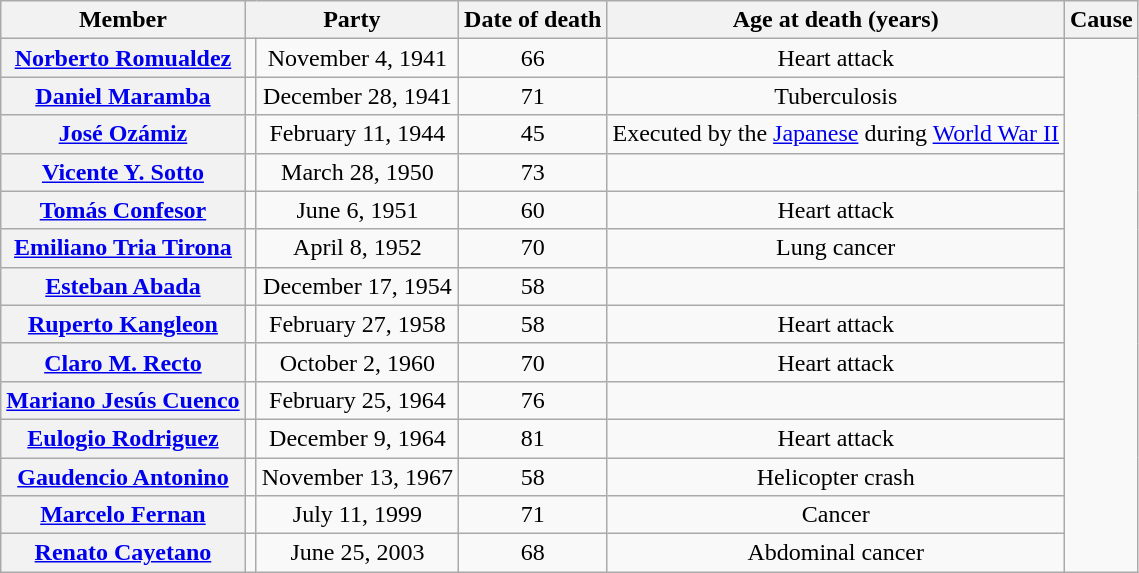<table class="wikitable sortable" style="text-align:center">
<tr>
<th>Member</th>
<th colspan=2>Party</th>
<th>Date of death</th>
<th>Age at death (years)</th>
<th>Cause</th>
</tr>
<tr>
<th><a href='#'>Norberto Romualdez</a></th>
<td></td>
<td nowrap>November 4, 1941</td>
<td nowrap>66</td>
<td>Heart attack</td>
</tr>
<tr>
<th><a href='#'>Daniel Maramba</a></th>
<td></td>
<td nowrap>December 28, 1941</td>
<td nowrap>71</td>
<td>Tuberculosis</td>
</tr>
<tr>
<th><a href='#'>José Ozámiz</a></th>
<td></td>
<td nowrap>February 11, 1944</td>
<td nowrap>45</td>
<td>Executed by the <a href='#'>Japanese</a> during <a href='#'>World War II</a></td>
</tr>
<tr>
<th><a href='#'>Vicente Y. Sotto</a></th>
<td></td>
<td nowrap>March 28, 1950</td>
<td nowrap>73</td>
<td></td>
</tr>
<tr>
<th><a href='#'>Tomás Confesor</a></th>
<td></td>
<td nowrap>June 6, 1951</td>
<td nowrap>60</td>
<td>Heart attack</td>
</tr>
<tr>
<th><a href='#'>Emiliano Tria Tirona</a></th>
<td></td>
<td nowrap>April 8, 1952</td>
<td nowrap>70</td>
<td>Lung cancer</td>
</tr>
<tr>
<th><a href='#'>Esteban Abada</a></th>
<td></td>
<td nowrap>December 17, 1954</td>
<td nowrap>58</td>
<td></td>
</tr>
<tr>
<th><a href='#'>Ruperto Kangleon</a></th>
<td></td>
<td nowrap>February 27, 1958</td>
<td nowrap>58</td>
<td>Heart attack</td>
</tr>
<tr>
<th><a href='#'>Claro M. Recto</a></th>
<td></td>
<td nowrap>October 2, 1960</td>
<td nowrap>70</td>
<td>Heart attack</td>
</tr>
<tr>
<th><a href='#'>Mariano Jesús Cuenco</a></th>
<td></td>
<td nowrap>February 25, 1964</td>
<td nowrap>76</td>
<td></td>
</tr>
<tr>
<th><a href='#'>Eulogio Rodriguez</a></th>
<td></td>
<td nowrap>December 9, 1964</td>
<td nowrap>81</td>
<td>Heart attack</td>
</tr>
<tr>
<th><a href='#'>Gaudencio Antonino</a></th>
<td></td>
<td nowrap>November 13, 1967</td>
<td nowrap>58</td>
<td>Helicopter crash</td>
</tr>
<tr>
<th><a href='#'>Marcelo Fernan</a></th>
<td></td>
<td nowrap>July 11, 1999</td>
<td nowrap>71</td>
<td>Cancer</td>
</tr>
<tr>
<th><a href='#'>Renato Cayetano</a></th>
<td></td>
<td nowrap>June 25, 2003</td>
<td nowrap>68</td>
<td>Abdominal cancer</td>
</tr>
</table>
